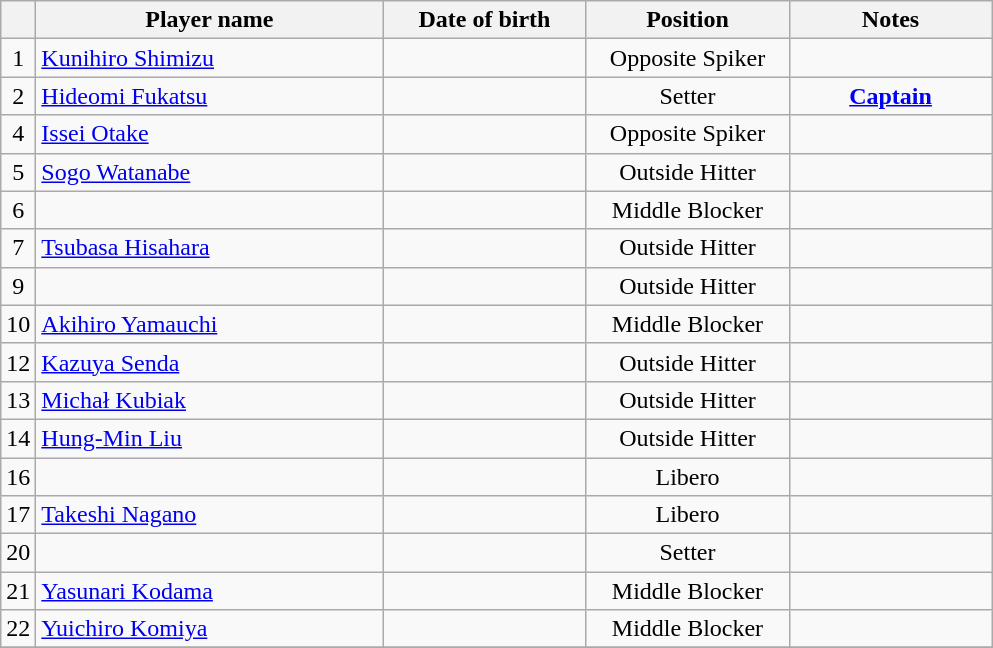<table class="wikitable sortable" style="font-size:100%; text-align:center;">
<tr>
<th></th>
<th style="width:14em">Player name</th>
<th style="width:8em">Date of birth</th>
<th style="width:8em">Position</th>
<th style="width:8em">Notes</th>
</tr>
<tr>
<td>1</td>
<td align=left> <a href='#'>Kunihiro Shimizu</a></td>
<td align=right></td>
<td>Opposite Spiker</td>
<td></td>
</tr>
<tr>
<td>2</td>
<td align=left> <a href='#'>Hideomi Fukatsu</a></td>
<td align=right></td>
<td>Setter</td>
<td><strong><a href='#'>Captain</a></strong></td>
</tr>
<tr>
<td>4</td>
<td align=left> <a href='#'>Issei Otake</a></td>
<td align=right></td>
<td>Opposite Spiker</td>
<td></td>
</tr>
<tr>
<td>5</td>
<td align=left> <a href='#'>Sogo Watanabe</a></td>
<td align=right></td>
<td>Outside Hitter</td>
<td></td>
</tr>
<tr>
<td>6</td>
<td align=left> </td>
<td align=right></td>
<td>Middle Blocker</td>
<td></td>
</tr>
<tr>
<td>7</td>
<td align=left> <a href='#'>Tsubasa Hisahara</a></td>
<td align=right></td>
<td>Outside Hitter</td>
<td></td>
</tr>
<tr>
<td>9</td>
<td align=left> </td>
<td align=right></td>
<td>Outside Hitter</td>
<td></td>
</tr>
<tr>
<td>10</td>
<td align=left> <a href='#'>Akihiro Yamauchi</a></td>
<td align=right></td>
<td>Middle Blocker</td>
<td></td>
</tr>
<tr>
<td>12</td>
<td align=left> <a href='#'>Kazuya Senda</a></td>
<td align=right></td>
<td>Outside Hitter</td>
<td></td>
</tr>
<tr>
<td>13</td>
<td align=left> <a href='#'>Michał Kubiak</a></td>
<td align=right></td>
<td>Outside Hitter</td>
<td></td>
</tr>
<tr>
<td>14</td>
<td align=left> <a href='#'>Hung-Min Liu</a></td>
<td align=right></td>
<td>Outside Hitter</td>
<td></td>
</tr>
<tr>
<td>16</td>
<td align=left> </td>
<td align=right></td>
<td>Libero</td>
<td></td>
</tr>
<tr>
<td>17</td>
<td align=left> <a href='#'>Takeshi Nagano</a></td>
<td align=right></td>
<td>Libero</td>
<td></td>
</tr>
<tr>
<td>20</td>
<td align=left> </td>
<td align=right></td>
<td>Setter</td>
<td></td>
</tr>
<tr>
<td>21</td>
<td align=left> <a href='#'>Yasunari Kodama</a></td>
<td align=right></td>
<td>Middle Blocker</td>
<td></td>
</tr>
<tr>
<td>22</td>
<td align=left> <a href='#'>Yuichiro Komiya</a></td>
<td align=right></td>
<td>Middle Blocker</td>
<td></td>
</tr>
<tr>
</tr>
</table>
